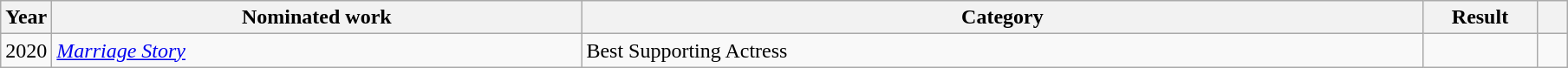<table class="wikitable sortable">
<tr>
<th scope="col" style="width:1em;">Year</th>
<th scope="col" style="width:25em;">Nominated work</th>
<th scope="col" style="width:40em;">Category</th>
<th scope="col" style="width:5em;">Result</th>
<th scope="col" style="width:1em;"class="unsortable"></th>
</tr>
<tr>
<td>2020</td>
<td><em><a href='#'>Marriage Story</a></em></td>
<td>Best Supporting Actress</td>
<td></td>
<td></td>
</tr>
</table>
